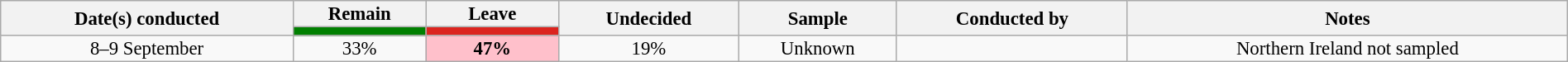<table class="wikitable sortable collapsible" style="text-align:center; font-size:95%; line-height:14px; width:100%">
<tr>
<th rowspan="2">Date(s) conducted</th>
<th>Remain</th>
<th>Leave</th>
<th rowspan="2">Undecided</th>
<th rowspan="2">Sample</th>
<th rowspan="2">Conducted by</th>
<th rowspan="2">Notes</th>
</tr>
<tr>
<th style="background:green; color:white; width:100px"></th>
<th style="background:#dc241f; color:white; width:100px"></th>
</tr>
<tr>
<td>8–9 September</td>
<td>33%</td>
<td style="background:pink"><strong>47%</strong></td>
<td>19%</td>
<td>Unknown</td>
<td></td>
<td>Northern Ireland not sampled</td>
</tr>
</table>
